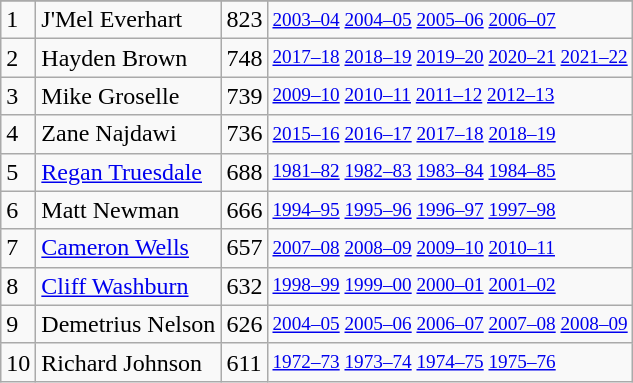<table class="wikitable">
<tr>
</tr>
<tr>
<td>1</td>
<td>J'Mel Everhart</td>
<td>823</td>
<td style="font-size:80%;"><a href='#'>2003–04</a> <a href='#'>2004–05</a> <a href='#'>2005–06</a> <a href='#'>2006–07</a></td>
</tr>
<tr>
<td>2</td>
<td>Hayden Brown</td>
<td>748</td>
<td style="font-size:80%;"><a href='#'>2017–18</a> <a href='#'>2018–19</a> <a href='#'>2019–20</a> <a href='#'>2020–21</a> <a href='#'>2021–22</a></td>
</tr>
<tr>
<td>3</td>
<td>Mike Groselle</td>
<td>739</td>
<td style="font-size:80%;"><a href='#'>2009–10</a> <a href='#'>2010–11</a> <a href='#'>2011–12</a> <a href='#'>2012–13</a></td>
</tr>
<tr>
<td>4</td>
<td>Zane Najdawi</td>
<td>736</td>
<td style="font-size:80%;"><a href='#'>2015–16</a> <a href='#'>2016–17</a> <a href='#'>2017–18</a> <a href='#'>2018–19</a></td>
</tr>
<tr>
<td>5</td>
<td><a href='#'>Regan Truesdale</a></td>
<td>688</td>
<td style="font-size:80%;"><a href='#'>1981–82</a> <a href='#'>1982–83</a> <a href='#'>1983–84</a> <a href='#'>1984–85</a></td>
</tr>
<tr>
<td>6</td>
<td>Matt Newman</td>
<td>666</td>
<td style="font-size:80%;"><a href='#'>1994–95</a> <a href='#'>1995–96</a> <a href='#'>1996–97</a> <a href='#'>1997–98</a></td>
</tr>
<tr>
<td>7</td>
<td><a href='#'>Cameron Wells</a></td>
<td>657</td>
<td style="font-size:80%;"><a href='#'>2007–08</a> <a href='#'>2008–09</a> <a href='#'>2009–10</a> <a href='#'>2010–11</a></td>
</tr>
<tr>
<td>8</td>
<td><a href='#'>Cliff Washburn</a></td>
<td>632</td>
<td style="font-size:80%;"><a href='#'>1998–99</a> <a href='#'>1999–00</a> <a href='#'>2000–01</a> <a href='#'>2001–02</a></td>
</tr>
<tr>
<td>9</td>
<td>Demetrius Nelson</td>
<td>626</td>
<td style="font-size:80%;"><a href='#'>2004–05</a> <a href='#'>2005–06</a> <a href='#'>2006–07</a> <a href='#'>2007–08</a> <a href='#'>2008–09</a></td>
</tr>
<tr>
<td>10</td>
<td>Richard Johnson</td>
<td>611</td>
<td style="font-size:80%;"><a href='#'>1972–73</a> <a href='#'>1973–74</a> <a href='#'>1974–75</a> <a href='#'>1975–76</a></td>
</tr>
</table>
